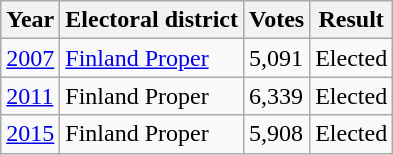<table class="wikitable">
<tr>
<th>Year</th>
<th>Electoral district</th>
<th>Votes</th>
<th>Result</th>
</tr>
<tr>
<td><a href='#'>2007</a></td>
<td><a href='#'>Finland Proper</a></td>
<td>5,091</td>
<td>Elected</td>
</tr>
<tr>
<td><a href='#'>2011</a></td>
<td>Finland Proper</td>
<td>6,339</td>
<td>Elected</td>
</tr>
<tr>
<td><a href='#'>2015</a></td>
<td>Finland Proper</td>
<td>5,908</td>
<td>Elected</td>
</tr>
</table>
